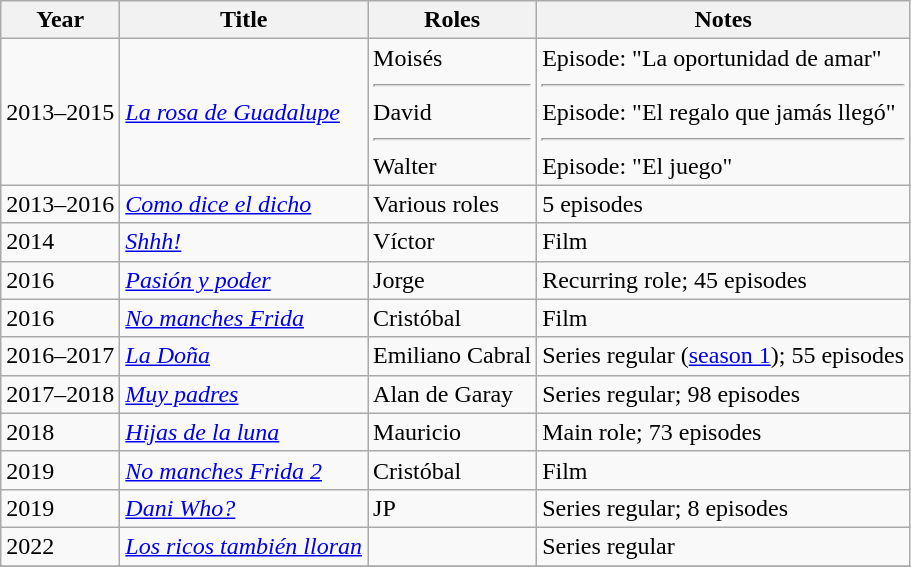<table class="wikitable sortable">
<tr>
<th>Year</th>
<th>Title</th>
<th>Roles</th>
<th>Notes</th>
</tr>
<tr>
<td>2013–2015</td>
<td><em><a href='#'>La rosa de Guadalupe</a></em></td>
<td>Moisés<hr>David<hr>Walter</td>
<td>Episode: "La oportunidad de amar"<hr>Episode: "El regalo que jamás llegó"<hr>Episode: "El juego"</td>
</tr>
<tr>
<td>2013–2016</td>
<td><em><a href='#'>Como dice el dicho</a></em></td>
<td>Various roles</td>
<td>5 episodes</td>
</tr>
<tr>
<td>2014</td>
<td><em><a href='#'>Shhh!</a></em></td>
<td>Víctor</td>
<td>Film</td>
</tr>
<tr>
<td>2016</td>
<td><em><a href='#'>Pasión y poder</a></em></td>
<td>Jorge</td>
<td>Recurring role; 45 episodes</td>
</tr>
<tr>
<td>2016</td>
<td><em><a href='#'>No manches Frida</a></em></td>
<td>Cristóbal</td>
<td>Film</td>
</tr>
<tr>
<td>2016–2017</td>
<td><em><a href='#'>La Doña</a></em></td>
<td>Emiliano Cabral</td>
<td>Series regular (<a href='#'>season 1</a>); 55 episodes</td>
</tr>
<tr>
<td>2017–2018</td>
<td><em><a href='#'>Muy padres</a></em></td>
<td>Alan de Garay</td>
<td>Series regular; 98 episodes</td>
</tr>
<tr>
<td>2018</td>
<td><em><a href='#'>Hijas de la luna</a></em></td>
<td>Mauricio</td>
<td>Main role; 73 episodes</td>
</tr>
<tr>
<td>2019</td>
<td><em><a href='#'>No manches Frida 2</a></em></td>
<td>Cristóbal</td>
<td>Film</td>
</tr>
<tr>
<td>2019</td>
<td><em><a href='#'>Dani Who?</a></em></td>
<td>JP</td>
<td>Series regular; 8 episodes</td>
</tr>
<tr>
<td>2022</td>
<td><em><a href='#'>Los ricos también lloran</a></em></td>
<td></td>
<td>Series regular</td>
</tr>
<tr>
</tr>
</table>
